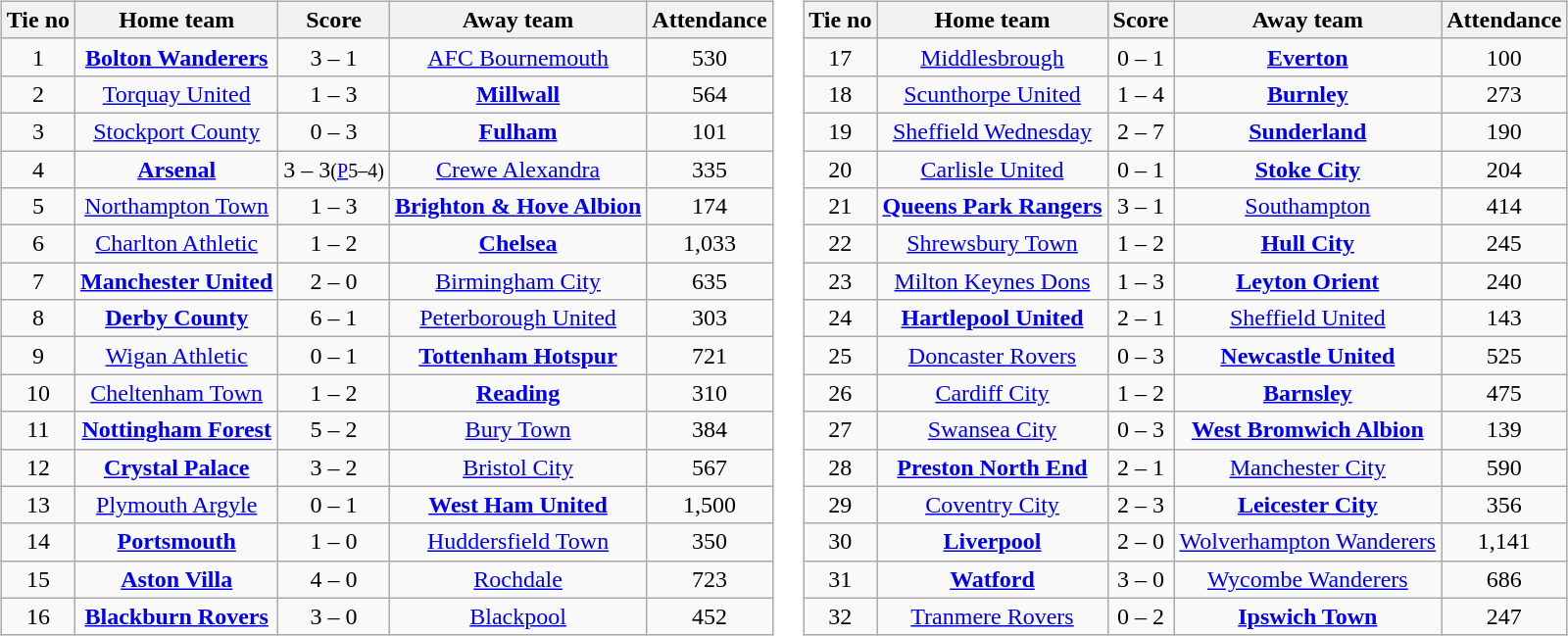<table>
<tr>
<td valign="top"><br><table class="wikitable" style="text-align: center">
<tr>
<th>Tie no</th>
<th>Home team</th>
<th>Score</th>
<th>Away team</th>
<th>Attendance</th>
</tr>
<tr>
<td>1</td>
<td><strong><a href='#'>Bolton Wanderers</a></strong></td>
<td>3 – 1</td>
<td><a href='#'>AFC Bournemouth</a></td>
<td>530</td>
</tr>
<tr>
<td>2</td>
<td><a href='#'>Torquay United</a></td>
<td>1 – 3</td>
<td><strong><a href='#'>Millwall</a></strong></td>
<td>564</td>
</tr>
<tr>
<td>3</td>
<td><a href='#'>Stockport County</a></td>
<td>0 – 3</td>
<td><strong><a href='#'>Fulham</a></strong></td>
<td>101</td>
</tr>
<tr>
<td>4</td>
<td><strong><a href='#'>Arsenal</a></strong></td>
<td>3 – 3<small>(<a href='#'>P</a>5–4)</small></td>
<td><a href='#'>Crewe Alexandra</a></td>
<td>335</td>
</tr>
<tr>
<td>5</td>
<td><a href='#'>Northampton Town</a></td>
<td>1 – 3</td>
<td><strong><a href='#'>Brighton & Hove Albion</a></strong></td>
<td>174</td>
</tr>
<tr>
<td>6</td>
<td><a href='#'>Charlton Athletic</a></td>
<td>1 – 2</td>
<td><strong><a href='#'>Chelsea</a></strong></td>
<td>1,033</td>
</tr>
<tr>
<td>7</td>
<td><strong><a href='#'>Manchester United</a></strong></td>
<td>2 – 0</td>
<td><a href='#'>Birmingham City</a></td>
<td>635</td>
</tr>
<tr>
<td>8</td>
<td><strong><a href='#'>Derby County</a></strong></td>
<td>6 – 1</td>
<td><a href='#'>Peterborough United</a></td>
<td>303</td>
</tr>
<tr>
<td>9</td>
<td><a href='#'>Wigan Athletic</a></td>
<td>0 – 1</td>
<td><strong><a href='#'>Tottenham Hotspur</a></strong></td>
<td>721</td>
</tr>
<tr>
<td>10</td>
<td><a href='#'>Cheltenham Town</a></td>
<td>1 – 2</td>
<td><strong><a href='#'>Reading</a></strong></td>
<td>310</td>
</tr>
<tr>
<td>11</td>
<td><strong><a href='#'>Nottingham Forest</a></strong></td>
<td>5 – 2</td>
<td><a href='#'>Bury Town</a></td>
<td>384</td>
</tr>
<tr>
<td>12</td>
<td><strong><a href='#'>Crystal Palace</a></strong></td>
<td>3 – 2</td>
<td><a href='#'>Bristol City</a></td>
<td>567</td>
</tr>
<tr>
<td>13</td>
<td><a href='#'>Plymouth Argyle</a></td>
<td>0 – 1</td>
<td><strong><a href='#'>West Ham United</a></strong></td>
<td>1,500</td>
</tr>
<tr>
<td>14</td>
<td><strong><a href='#'>Portsmouth</a></strong></td>
<td>1 – 0</td>
<td><a href='#'>Huddersfield Town</a></td>
<td>350</td>
</tr>
<tr>
<td>15</td>
<td><strong><a href='#'>Aston Villa</a></strong></td>
<td>4 – 0</td>
<td><a href='#'>Rochdale</a></td>
<td>723</td>
</tr>
<tr>
<td>16</td>
<td><strong><a href='#'>Blackburn Rovers</a></strong></td>
<td>3 – 0</td>
<td><a href='#'>Blackpool</a></td>
<td>452</td>
</tr>
</table>
</td>
<td valign="top"><br><table class="wikitable" style="text-align: center">
<tr>
<th>Tie no</th>
<th>Home team</th>
<th>Score</th>
<th>Away team</th>
<th>Attendance</th>
</tr>
<tr>
<td>17</td>
<td><a href='#'>Middlesbrough</a></td>
<td>0 – 1</td>
<td><strong><a href='#'>Everton</a></strong></td>
<td>100</td>
</tr>
<tr>
<td>18</td>
<td><a href='#'>Scunthorpe United</a></td>
<td>1 – 4</td>
<td><strong><a href='#'>Burnley</a></strong></td>
<td>273</td>
</tr>
<tr>
<td>19</td>
<td><a href='#'>Sheffield Wednesday</a></td>
<td>2 – 7</td>
<td><strong><a href='#'>Sunderland</a></strong></td>
<td>190</td>
</tr>
<tr>
<td>20</td>
<td><a href='#'>Carlisle United</a></td>
<td>0 – 1</td>
<td><strong><a href='#'>Stoke City</a></strong></td>
<td>204</td>
</tr>
<tr>
<td>21</td>
<td><strong><a href='#'>Queens Park Rangers</a></strong></td>
<td>3 – 1</td>
<td><a href='#'>Southampton</a></td>
<td>414</td>
</tr>
<tr>
<td>22</td>
<td><a href='#'>Shrewsbury Town</a></td>
<td>1 – 2</td>
<td><strong><a href='#'>Hull City</a></strong></td>
<td>245</td>
</tr>
<tr>
<td>23</td>
<td><a href='#'>Milton Keynes Dons</a></td>
<td>1 – 3</td>
<td><strong><a href='#'>Leyton Orient</a></strong></td>
<td>240</td>
</tr>
<tr>
<td>24</td>
<td><strong><a href='#'>Hartlepool United</a></strong></td>
<td>2 – 1</td>
<td><a href='#'>Sheffield United</a></td>
<td>143</td>
</tr>
<tr>
<td>25</td>
<td><a href='#'>Doncaster Rovers</a></td>
<td>0 – 3</td>
<td><strong><a href='#'>Newcastle United</a></strong></td>
<td>525</td>
</tr>
<tr>
<td>26</td>
<td><a href='#'>Cardiff City</a></td>
<td>1 – 2</td>
<td><strong><a href='#'>Barnsley</a></strong></td>
<td>475</td>
</tr>
<tr>
<td>27</td>
<td><a href='#'>Swansea City</a></td>
<td>0 – 3</td>
<td><strong><a href='#'>West Bromwich Albion</a></strong></td>
<td>139</td>
</tr>
<tr>
<td>28</td>
<td><strong><a href='#'>Preston North End</a></strong></td>
<td>2 – 1</td>
<td><a href='#'>Manchester City</a></td>
<td>590</td>
</tr>
<tr>
<td>29</td>
<td><a href='#'>Coventry City</a></td>
<td>2 – 3</td>
<td><strong><a href='#'>Leicester City</a></strong></td>
<td>356</td>
</tr>
<tr>
<td>30</td>
<td><strong><a href='#'>Liverpool</a></strong></td>
<td>2 – 0</td>
<td><a href='#'>Wolverhampton Wanderers</a></td>
<td>1,141</td>
</tr>
<tr>
<td>31</td>
<td><strong><a href='#'>Watford</a></strong></td>
<td>3 – 0</td>
<td><a href='#'>Wycombe Wanderers</a></td>
<td>686</td>
</tr>
<tr>
<td>32</td>
<td><a href='#'>Tranmere Rovers</a></td>
<td>0 – 2</td>
<td><strong><a href='#'>Ipswich Town</a></strong></td>
<td>247</td>
</tr>
</table>
</td>
</tr>
</table>
